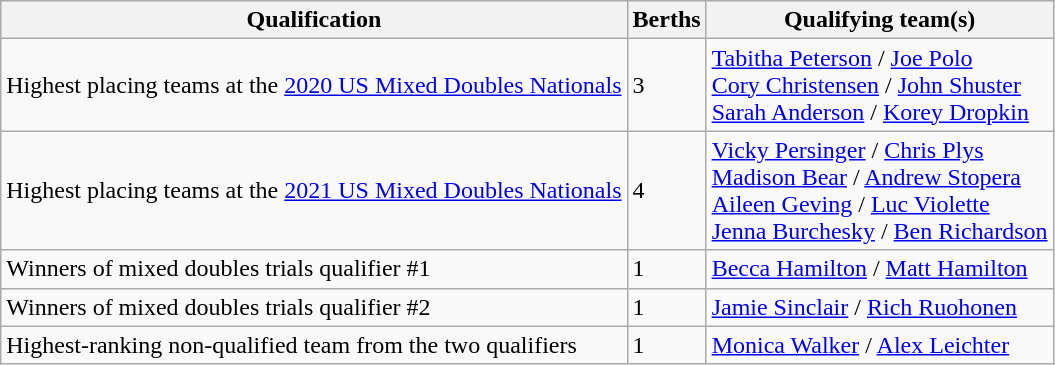<table class="wikitable" border="1">
<tr>
<th scope="col">Qualification</th>
<th scope="col">Berths</th>
<th scope="col">Qualifying team(s)</th>
</tr>
<tr>
<td>Highest placing teams at the <a href='#'>2020 US Mixed Doubles Nationals</a></td>
<td>3</td>
<td><a href='#'>Tabitha Peterson</a> / <a href='#'>Joe Polo</a> <br> <a href='#'>Cory Christensen</a> / <a href='#'>John Shuster</a> <br> <a href='#'>Sarah Anderson</a> / <a href='#'>Korey Dropkin</a></td>
</tr>
<tr>
<td>Highest placing teams at the <a href='#'>2021 US Mixed Doubles Nationals</a></td>
<td>4</td>
<td><a href='#'>Vicky Persinger</a> / <a href='#'>Chris Plys</a> <br> <a href='#'>Madison Bear</a> / <a href='#'>Andrew Stopera</a> <br> <a href='#'>Aileen Geving</a> / <a href='#'>Luc Violette</a> <br> <a href='#'>Jenna Burchesky</a> / <a href='#'>Ben Richardson</a></td>
</tr>
<tr>
<td>Winners of mixed doubles trials qualifier #1</td>
<td>1</td>
<td><a href='#'>Becca Hamilton</a> / <a href='#'>Matt Hamilton</a></td>
</tr>
<tr>
<td>Winners of mixed doubles trials qualifier #2</td>
<td>1</td>
<td><a href='#'>Jamie Sinclair</a> / <a href='#'>Rich Ruohonen</a></td>
</tr>
<tr>
<td>Highest-ranking non-qualified team from the two qualifiers</td>
<td>1</td>
<td><a href='#'>Monica Walker</a> / <a href='#'>Alex Leichter</a></td>
</tr>
</table>
